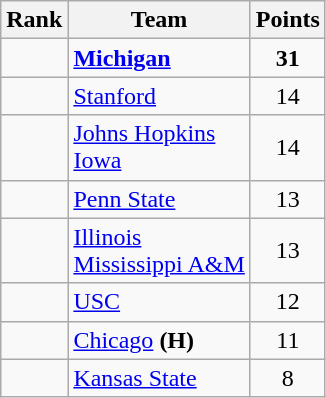<table class="wikitable sortable" style="text-align:center">
<tr>
<th>Rank</th>
<th>Team</th>
<th>Points</th>
</tr>
<tr>
<td></td>
<td align=left><strong><a href='#'>Michigan</a></strong></td>
<td><strong>31</strong></td>
</tr>
<tr>
<td></td>
<td align=left><a href='#'>Stanford</a></td>
<td>14</td>
</tr>
<tr>
<td></td>
<td align=left><a href='#'>Johns Hopkins</a><br><a href='#'>Iowa</a></td>
<td>14</td>
</tr>
<tr>
<td></td>
<td align=left><a href='#'>Penn State</a></td>
<td>13</td>
</tr>
<tr>
<td></td>
<td align=left><a href='#'>Illinois</a><br><a href='#'>Mississippi A&M</a></td>
<td>13</td>
</tr>
<tr>
<td></td>
<td align=left><a href='#'>USC</a></td>
<td>12</td>
</tr>
<tr>
<td></td>
<td align=left><a href='#'>Chicago</a> <strong>(H)</strong></td>
<td>11</td>
</tr>
<tr>
<td></td>
<td align=left><a href='#'>Kansas State</a></td>
<td>8</td>
</tr>
</table>
